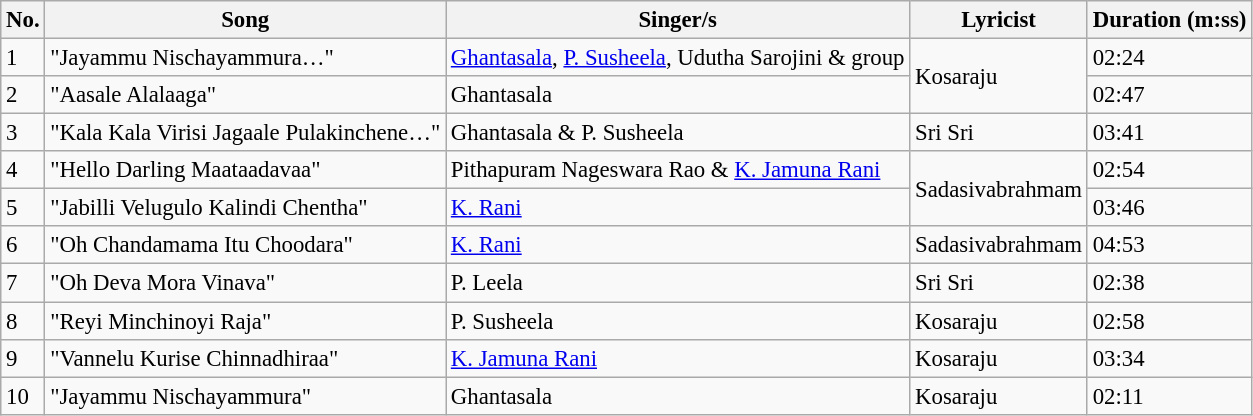<table class="wikitable" style="font-size:95%;">
<tr>
<th>No.</th>
<th>Song</th>
<th>Singer/s</th>
<th>Lyricist</th>
<th>Duration (m:ss)</th>
</tr>
<tr>
<td>1</td>
<td>"Jayammu Nischayammura…"</td>
<td><a href='#'>Ghantasala</a>, <a href='#'>P. Susheela</a>, Udutha Sarojini & group</td>
<td rowspan=2>Kosaraju</td>
<td>02:24</td>
</tr>
<tr>
<td>2</td>
<td>"Aasale Alalaaga"</td>
<td>Ghantasala</td>
<td>02:47</td>
</tr>
<tr>
<td>3</td>
<td>"Kala Kala Virisi Jagaale Pulakinchene…"</td>
<td>Ghantasala & P. Susheela</td>
<td>Sri Sri</td>
<td>03:41</td>
</tr>
<tr>
<td>4</td>
<td>"Hello Darling Maataadavaa"</td>
<td>Pithapuram Nageswara Rao & <a href='#'>K. Jamuna Rani</a></td>
<td rowspan=2>Sadasivabrahmam</td>
<td>02:54</td>
</tr>
<tr>
<td>5</td>
<td>"Jabilli Velugulo Kalindi Chentha"</td>
<td><a href='#'>K. Rani</a></td>
<td>03:46</td>
</tr>
<tr>
<td>6</td>
<td>"Oh Chandamama Itu Choodara"</td>
<td><a href='#'>K. Rani</a></td>
<td>Sadasivabrahmam</td>
<td>04:53</td>
</tr>
<tr>
<td>7</td>
<td>"Oh Deva Mora Vinava"</td>
<td>P. Leela</td>
<td>Sri Sri</td>
<td>02:38</td>
</tr>
<tr>
<td>8</td>
<td>"Reyi Minchinoyi Raja"</td>
<td>P. Susheela</td>
<td>Kosaraju</td>
<td>02:58</td>
</tr>
<tr>
<td>9</td>
<td>"Vannelu Kurise Chinnadhiraa"</td>
<td><a href='#'>K. Jamuna Rani</a></td>
<td>Kosaraju</td>
<td>03:34</td>
</tr>
<tr>
<td>10</td>
<td>"Jayammu Nischayammura"</td>
<td>Ghantasala</td>
<td>Kosaraju</td>
<td>02:11</td>
</tr>
</table>
